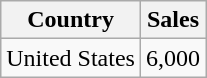<table class="wikitable">
<tr>
<th>Country</th>
<th>Sales</th>
</tr>
<tr>
<td>United States</td>
<td style="text-align:center;">6,000</td>
</tr>
</table>
